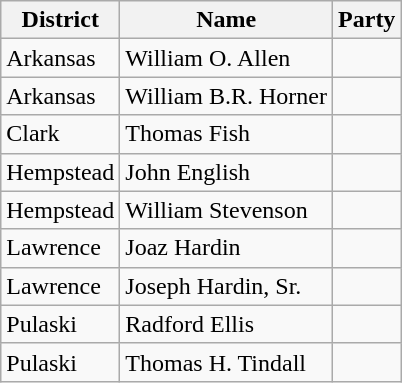<table class="wikitable sortable">
<tr>
<th>District</th>
<th>Name</th>
<th>Party</th>
</tr>
<tr>
<td>Arkansas</td>
<td>William O. Allen</td>
<td></td>
</tr>
<tr>
<td>Arkansas</td>
<td>William B.R. Horner</td>
<td></td>
</tr>
<tr>
<td>Clark</td>
<td>Thomas Fish</td>
<td></td>
</tr>
<tr>
<td>Hempstead</td>
<td>John English</td>
<td></td>
</tr>
<tr>
<td>Hempstead</td>
<td>William Stevenson</td>
<td></td>
</tr>
<tr>
<td>Lawrence</td>
<td>Joaz Hardin</td>
<td></td>
</tr>
<tr>
<td>Lawrence</td>
<td>Joseph Hardin, Sr.</td>
<td></td>
</tr>
<tr>
<td>Pulaski</td>
<td>Radford Ellis</td>
<td></td>
</tr>
<tr>
<td>Pulaski</td>
<td>Thomas H. Tindall</td>
<td></td>
</tr>
</table>
